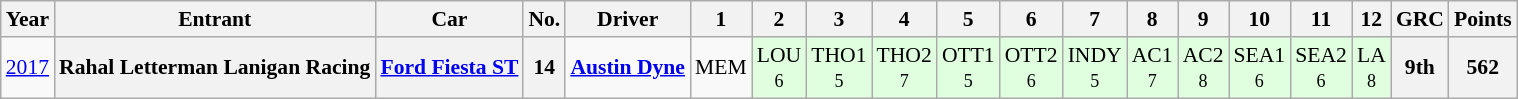<table class="wikitable" style="text-align:center; font-size:90%;">
<tr>
<th>Year</th>
<th>Entrant</th>
<th>Car</th>
<th>No.</th>
<th>Driver</th>
<th>1</th>
<th>2</th>
<th>3</th>
<th>4</th>
<th>5</th>
<th>6</th>
<th>7</th>
<th>8</th>
<th>9</th>
<th>10</th>
<th>11</th>
<th>12</th>
<th>GRC</th>
<th>Points</th>
</tr>
<tr>
<td><a href='#'>2017</a></td>
<th>Rahal Letterman Lanigan Racing</th>
<th><a href='#'>Ford Fiesta ST</a></th>
<th>14</th>
<td style="text-align:left;"> <strong><a href='#'>Austin Dyne</a></strong></td>
<td>MEM<br><small></small></td>
<td style="background:#DFFFDF;">LOU<br><small>6</small></td>
<td style="background:#DFFFDF;">THO1<br><small>5</small></td>
<td style="background:#DFFFDF;">THO2<br><small>7</small></td>
<td style="background:#DFFFDF;">OTT1<br><small>5</small></td>
<td style="background:#DFFFDF;">OTT2<br><small>6</small></td>
<td style="background:#DFFFDF;">INDY<br><small>5</small></td>
<td style="background:#DFFFDF;">AC1<br><small>7</small></td>
<td style="background:#DFFFDF;">AC2<br><small>8</small></td>
<td style="background:#DFFFDF;">SEA1<br><small>6</small></td>
<td style="background:#DFFFDF;">SEA2<br><small>6</small></td>
<td style="background:#DFFFDF;">LA<br><small>8</small></td>
<th>9th</th>
<th>562</th>
</tr>
</table>
